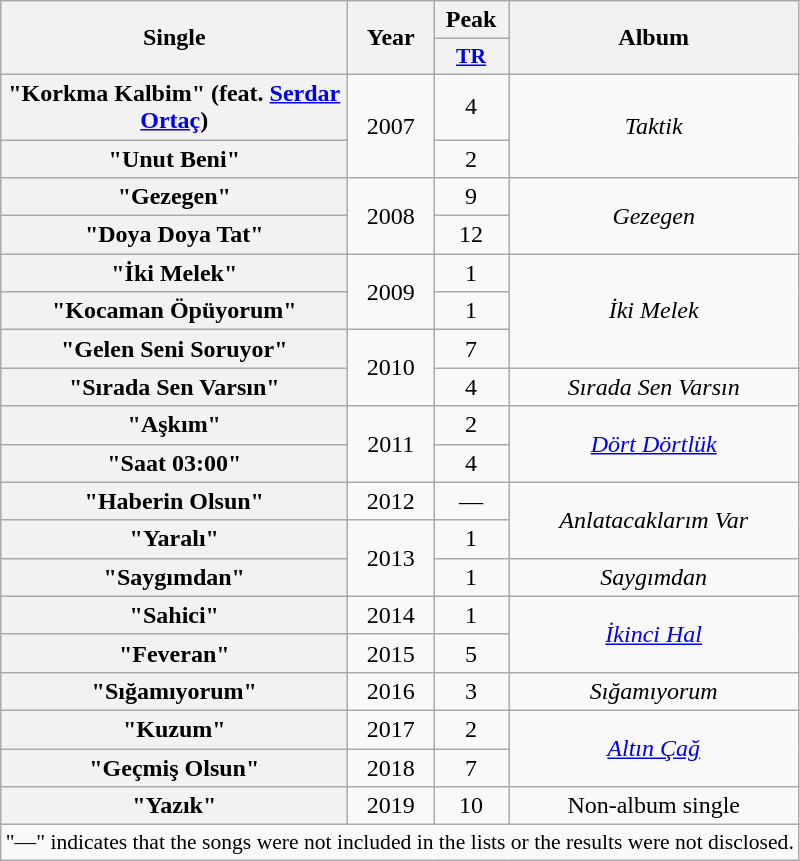<table class="wikitable plainrowheaders" style="text-align:center;">
<tr>
<th scope="col" rowspan="2" style="width:14em;">Single</th>
<th scope="col" rowspan="2">Year</th>
<th scope="col">Peak</th>
<th scope="col" rowspan="2">Album</th>
</tr>
<tr>
<th scope="col" style="width:3em;font-size:90%;"><a href='#'>TR</a><br></th>
</tr>
<tr>
<th scope="row">"Korkma Kalbim" (feat. <a href='#'>Serdar Ortaç</a>)</th>
<td rowspan="2">2007</td>
<td>4</td>
<td rowspan="2"><em>Taktik</em></td>
</tr>
<tr>
<th scope="row">"Unut Beni"</th>
<td>2</td>
</tr>
<tr>
<th scope="row">"Gezegen"</th>
<td rowspan="2">2008</td>
<td>9</td>
<td rowspan="2"><em>Gezegen</em></td>
</tr>
<tr>
<th scope="row">"Doya Doya Tat"</th>
<td>12</td>
</tr>
<tr>
<th scope="row">"İki Melek"</th>
<td rowspan="2">2009</td>
<td>1</td>
<td rowspan="3"><em>İki Melek</em></td>
</tr>
<tr>
<th scope="row">"Kocaman Öpüyorum"</th>
<td>1</td>
</tr>
<tr>
<th scope="row">"Gelen Seni Soruyor"</th>
<td rowspan="2">2010</td>
<td>7</td>
</tr>
<tr>
<th scope="row">"Sırada Sen Varsın"</th>
<td>4</td>
<td><em>Sırada Sen Varsın</em></td>
</tr>
<tr>
<th scope="row">"Aşkım"</th>
<td rowspan="2">2011</td>
<td>2</td>
<td rowspan="2"><em><a href='#'>Dört Dörtlük</a></em></td>
</tr>
<tr>
<th scope="row">"Saat 03:00"</th>
<td>4</td>
</tr>
<tr>
<th scope="row">"Haberin Olsun"</th>
<td>2012</td>
<td>—</td>
<td rowspan="2"><em>Anlatacaklarım Var</em></td>
</tr>
<tr>
<th scope="row">"Yaralı"</th>
<td rowspan="2">2013</td>
<td>1</td>
</tr>
<tr>
<th scope="row">"Saygımdan"</th>
<td>1</td>
<td><em>Saygımdan</em></td>
</tr>
<tr>
<th scope="row">"Sahici"</th>
<td>2014</td>
<td>1</td>
<td rowspan="2"><em><a href='#'>İkinci Hal</a></em></td>
</tr>
<tr>
<th scope="row">"Feveran"</th>
<td>2015</td>
<td>5</td>
</tr>
<tr>
<th scope="row">"Sığamıyorum"</th>
<td>2016</td>
<td>3</td>
<td><em>Sığamıyorum</em></td>
</tr>
<tr>
<th scope="row">"Kuzum"</th>
<td>2017</td>
<td>2</td>
<td rowspan="2"><em><a href='#'>Altın Çağ</a></em></td>
</tr>
<tr>
<th scope="row">"Geçmiş Olsun"</th>
<td>2018</td>
<td>7</td>
</tr>
<tr>
<th scope="row">"Yazık"</th>
<td>2019</td>
<td>10</td>
<td>Non-album single</td>
</tr>
<tr>
<td colspan="5" style="font-size:90%">"—" indicates that the songs were not included in the lists or the results were not disclosed.</td>
</tr>
</table>
